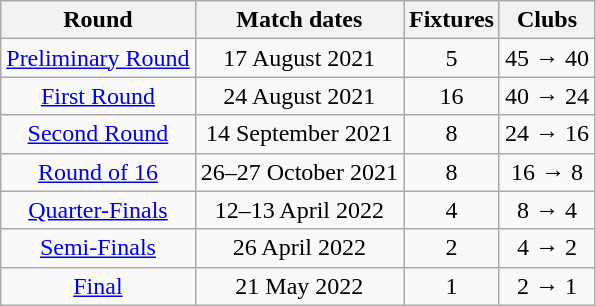<table class="wikitable" style="text-align: center">
<tr>
<th>Round</th>
<th>Match dates</th>
<th>Fixtures</th>
<th>Clubs</th>
</tr>
<tr>
<td><a href='#'>Preliminary Round</a></td>
<td>17 August 2021</td>
<td>5</td>
<td>45 → 40</td>
</tr>
<tr>
<td><a href='#'>First Round</a></td>
<td>24 August 2021</td>
<td>16</td>
<td>40 → 24</td>
</tr>
<tr>
<td><a href='#'>Second Round</a></td>
<td>14 September 2021</td>
<td>8</td>
<td>24 → 16</td>
</tr>
<tr>
<td><a href='#'>Round of 16</a></td>
<td>26–27 October 2021</td>
<td>8</td>
<td>16 → 8</td>
</tr>
<tr>
<td><a href='#'>Quarter-Finals</a></td>
<td>12–13 April 2022</td>
<td>4</td>
<td>8 → 4</td>
</tr>
<tr>
<td><a href='#'>Semi-Finals</a></td>
<td>26 April 2022</td>
<td>2</td>
<td>4 → 2</td>
</tr>
<tr>
<td><a href='#'>Final</a></td>
<td>21 May 2022</td>
<td>1</td>
<td>2 → 1</td>
</tr>
</table>
